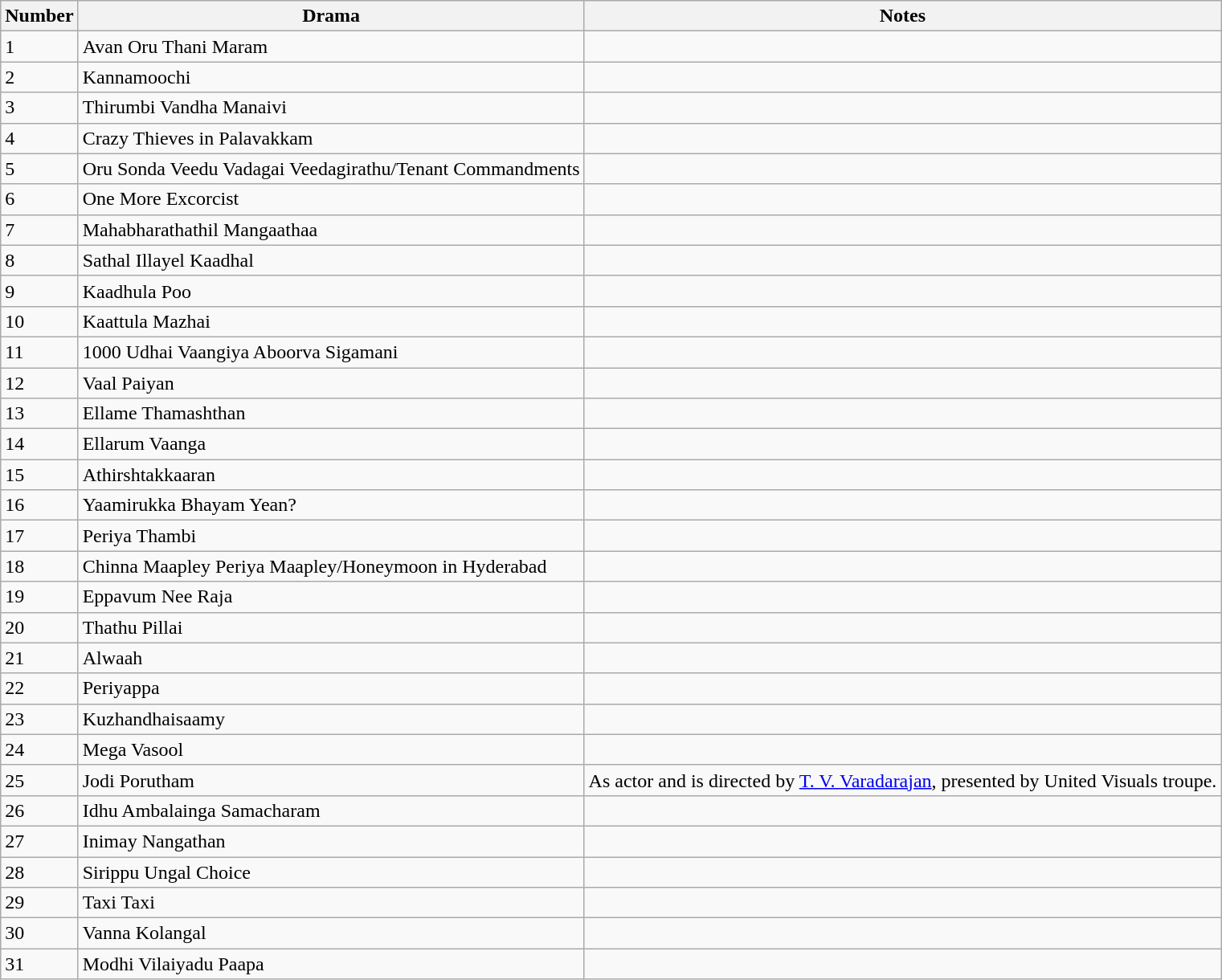<table class="wikitable">
<tr>
<th>Number</th>
<th>Drama</th>
<th>Notes</th>
</tr>
<tr>
<td>1</td>
<td>Avan Oru Thani Maram</td>
<td></td>
</tr>
<tr>
<td>2</td>
<td>Kannamoochi</td>
<td></td>
</tr>
<tr>
<td>3</td>
<td>Thirumbi Vandha Manaivi</td>
<td></td>
</tr>
<tr>
<td>4</td>
<td>Crazy Thieves in Palavakkam</td>
<td></td>
</tr>
<tr>
<td>5</td>
<td>Oru Sonda Veedu Vadagai Veedagirathu/Tenant Commandments</td>
<td></td>
</tr>
<tr>
<td>6</td>
<td>One More Excorcist</td>
<td></td>
</tr>
<tr>
<td>7</td>
<td>Mahabharathathil Mangaathaa</td>
<td></td>
</tr>
<tr>
<td>8</td>
<td>Sathal Illayel Kaadhal</td>
<td></td>
</tr>
<tr>
<td>9</td>
<td>Kaadhula Poo</td>
<td></td>
</tr>
<tr>
<td>10</td>
<td>Kaattula Mazhai</td>
<td></td>
</tr>
<tr>
<td>11</td>
<td>1000 Udhai Vaangiya Aboorva Sigamani</td>
<td></td>
</tr>
<tr>
<td>12</td>
<td>Vaal Paiyan</td>
<td></td>
</tr>
<tr>
<td>13</td>
<td>Ellame Thamashthan</td>
<td></td>
</tr>
<tr>
<td>14</td>
<td>Ellarum Vaanga</td>
<td></td>
</tr>
<tr>
<td>15</td>
<td>Athirshtakkaaran</td>
<td></td>
</tr>
<tr>
<td>16</td>
<td>Yaamirukka Bhayam Yean?</td>
<td></td>
</tr>
<tr>
<td>17</td>
<td>Periya Thambi</td>
<td></td>
</tr>
<tr>
<td>18</td>
<td>Chinna Maapley Periya Maapley/Honeymoon in Hyderabad</td>
<td></td>
</tr>
<tr>
<td>19</td>
<td>Eppavum Nee Raja</td>
<td></td>
</tr>
<tr>
<td>20</td>
<td>Thathu Pillai</td>
<td></td>
</tr>
<tr>
<td>21</td>
<td>Alwaah</td>
<td></td>
</tr>
<tr>
<td>22</td>
<td>Periyappa</td>
<td></td>
</tr>
<tr>
<td>23</td>
<td>Kuzhandhaisaamy</td>
<td></td>
</tr>
<tr>
<td>24</td>
<td>Mega Vasool</td>
<td></td>
</tr>
<tr>
<td>25</td>
<td>Jodi Porutham</td>
<td>As actor and is directed by <a href='#'>T. V. Varadarajan</a>, presented by United Visuals troupe.</td>
</tr>
<tr>
<td>26</td>
<td>Idhu Ambalainga Samacharam</td>
<td></td>
</tr>
<tr>
<td>27</td>
<td>Inimay Nangathan</td>
<td></td>
</tr>
<tr>
<td>28</td>
<td>Sirippu Ungal Choice</td>
<td></td>
</tr>
<tr>
<td>29</td>
<td>Taxi Taxi</td>
<td></td>
</tr>
<tr>
<td>30</td>
<td>Vanna Kolangal</td>
<td></td>
</tr>
<tr>
<td>31</td>
<td>Modhi Vilaiyadu Paapa</td>
<td></td>
</tr>
</table>
